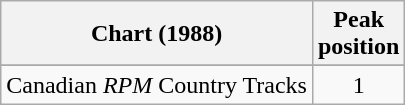<table class="wikitable sortable">
<tr>
<th>Chart (1988)</th>
<th>Peak<br>position</th>
</tr>
<tr>
</tr>
<tr>
<td>Canadian <em>RPM</em> Country Tracks</td>
<td align="center">1</td>
</tr>
</table>
